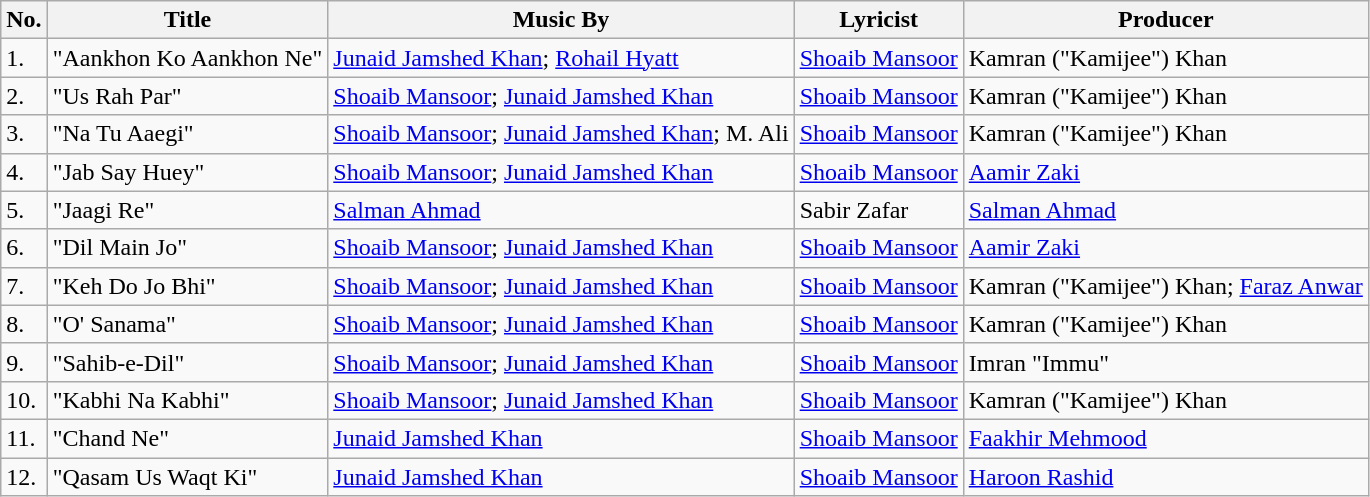<table class="wikitable">
<tr>
<th>No.</th>
<th>Title</th>
<th>Music By</th>
<th>Lyricist</th>
<th>Producer</th>
</tr>
<tr>
<td>1.</td>
<td>"Aankhon Ko Aankhon Ne"</td>
<td><a href='#'>Junaid Jamshed Khan</a>; <a href='#'>Rohail Hyatt</a></td>
<td><a href='#'>Shoaib Mansoor</a></td>
<td>Kamran ("Kamijee") Khan</td>
</tr>
<tr>
<td>2.</td>
<td>"Us Rah Par"</td>
<td><a href='#'>Shoaib Mansoor</a>; <a href='#'>Junaid Jamshed Khan</a></td>
<td><a href='#'>Shoaib Mansoor</a></td>
<td>Kamran ("Kamijee") Khan</td>
</tr>
<tr>
<td>3.</td>
<td>"Na Tu Aaegi"</td>
<td><a href='#'>Shoaib Mansoor</a>; <a href='#'>Junaid Jamshed Khan</a>; M. Ali</td>
<td><a href='#'>Shoaib Mansoor</a></td>
<td>Kamran ("Kamijee") Khan</td>
</tr>
<tr>
<td>4.</td>
<td>"Jab Say Huey"</td>
<td><a href='#'>Shoaib Mansoor</a>; <a href='#'>Junaid Jamshed Khan</a></td>
<td><a href='#'>Shoaib Mansoor</a></td>
<td><a href='#'>Aamir Zaki</a></td>
</tr>
<tr>
<td>5.</td>
<td>"Jaagi Re"</td>
<td><a href='#'>Salman Ahmad</a></td>
<td>Sabir Zafar</td>
<td><a href='#'>Salman Ahmad</a></td>
</tr>
<tr>
<td>6.</td>
<td>"Dil Main Jo"</td>
<td><a href='#'>Shoaib Mansoor</a>; <a href='#'>Junaid Jamshed Khan</a></td>
<td><a href='#'>Shoaib Mansoor</a></td>
<td><a href='#'>Aamir Zaki</a></td>
</tr>
<tr>
<td>7.</td>
<td>"Keh Do Jo Bhi"</td>
<td><a href='#'>Shoaib Mansoor</a>; <a href='#'>Junaid Jamshed Khan</a></td>
<td><a href='#'>Shoaib Mansoor</a></td>
<td>Kamran ("Kamijee") Khan; <a href='#'>Faraz Anwar</a></td>
</tr>
<tr>
<td>8.</td>
<td>"O' Sanama"</td>
<td><a href='#'>Shoaib Mansoor</a>; <a href='#'>Junaid Jamshed Khan</a></td>
<td><a href='#'>Shoaib Mansoor</a></td>
<td>Kamran ("Kamijee") Khan</td>
</tr>
<tr>
<td>9.</td>
<td>"Sahib-e-Dil"</td>
<td><a href='#'>Shoaib Mansoor</a>; <a href='#'>Junaid Jamshed Khan</a></td>
<td><a href='#'>Shoaib Mansoor</a></td>
<td>Imran "Immu"</td>
</tr>
<tr>
<td>10.</td>
<td>"Kabhi Na Kabhi"</td>
<td><a href='#'>Shoaib Mansoor</a>; <a href='#'>Junaid Jamshed Khan</a></td>
<td><a href='#'>Shoaib Mansoor</a></td>
<td>Kamran ("Kamijee") Khan</td>
</tr>
<tr>
<td>11.</td>
<td>"Chand Ne"</td>
<td><a href='#'>Junaid Jamshed Khan</a></td>
<td><a href='#'>Shoaib Mansoor</a></td>
<td><a href='#'>Faakhir Mehmood</a></td>
</tr>
<tr>
<td>12.</td>
<td>"Qasam Us Waqt Ki"</td>
<td><a href='#'>Junaid Jamshed Khan</a></td>
<td><a href='#'>Shoaib Mansoor</a></td>
<td><a href='#'>Haroon Rashid</a></td>
</tr>
</table>
